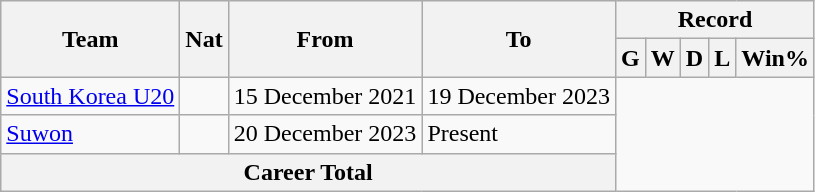<table class="wikitable" style="text-align: center">
<tr>
<th rowspan=2>Team</th>
<th rowspan=2>Nat</th>
<th rowspan=2>From</th>
<th rowspan=2>To</th>
<th colspan=5>Record</th>
</tr>
<tr>
<th>G</th>
<th>W</th>
<th>D</th>
<th>L</th>
<th>Win%</th>
</tr>
<tr>
<td align="left"><a href='#'>South Korea U20</a></td>
<td></td>
<td align="left">15 December 2021</td>
<td align="left">19 December 2023<br></td>
</tr>
<tr>
<td align="left"><a href='#'>Suwon</a></td>
<td></td>
<td align="left">20 December 2023</td>
<td align="left">Present<br></td>
</tr>
<tr>
<th colspan="4">Career Total<br></th>
</tr>
</table>
